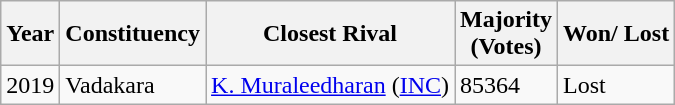<table class="wikitable">
<tr>
<th>Year</th>
<th>Constituency</th>
<th>Closest Rival</th>
<th>Majority<br>(Votes)</th>
<th>Won/ Lost</th>
</tr>
<tr>
<td>2019</td>
<td>Vadakara</td>
<td><a href='#'>K. Muraleedharan</a> (<a href='#'>INC</a>)</td>
<td>85364</td>
<td>Lost</td>
</tr>
</table>
